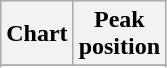<table class="wikitable plainrowheaders">
<tr>
<th>Chart</th>
<th>Peak<br>position</th>
</tr>
<tr>
</tr>
<tr>
</tr>
<tr>
</tr>
<tr>
</tr>
<tr>
</tr>
<tr>
</tr>
<tr>
</tr>
<tr>
</tr>
<tr>
</tr>
<tr>
</tr>
</table>
